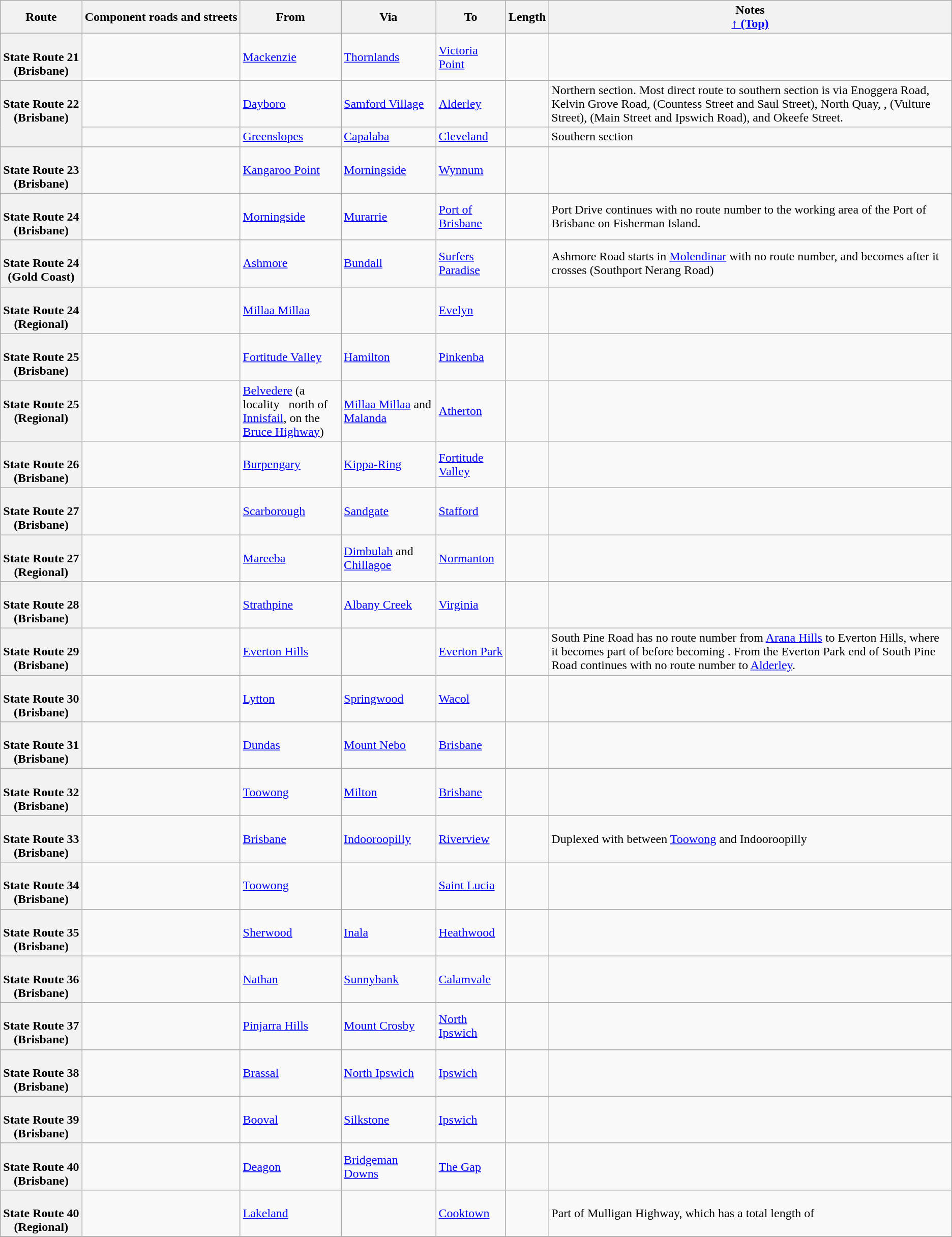<table class="wikitable">
<tr>
<th scope="col">Route</th>
<th scope="col">Component roads and streets</th>
<th scope="col">From</th>
<th scope="col">Via</th>
<th scope="col">To</th>
<th scope="col">Length</th>
<th scope="col">Notes <br><a href='#'>↑ (Top)</a></th>
</tr>
<tr>
<th style="vertical-align:top; white-space:nowrap;"><br>State Route 21<br>(Brisbane)</th>
<td></td>
<td><a href='#'>Mackenzie</a></td>
<td><a href='#'>Thornlands</a></td>
<td><a href='#'>Victoria Point</a></td>
<td></td>
<td></td>
</tr>
<tr>
<th style="vertical-align:top; white-space:nowrap;" rowspan=2><br>State Route 22<br>(Brisbane)</th>
<td></td>
<td><a href='#'>Dayboro</a></td>
<td><a href='#'>Samford Village</a></td>
<td><a href='#'>Alderley</a></td>
<td></td>
<td>Northern section. Most direct route to southern section is via Enoggera Road, Kelvin Grove Road,  (Countess Street and Saul Street), North Quay, ,  (Vulture Street),  (Main Street and Ipswich Road), and Okeefe Street.</td>
</tr>
<tr>
<td></td>
<td><a href='#'>Greenslopes</a></td>
<td><a href='#'>Capalaba</a></td>
<td><a href='#'>Cleveland</a></td>
<td></td>
<td>Southern section</td>
</tr>
<tr>
<th style="vertical-align:top; white-space:nowrap;"><br>State Route 23<br>(Brisbane)</th>
<td></td>
<td><a href='#'>Kangaroo Point</a></td>
<td><a href='#'>Morningside</a></td>
<td><a href='#'>Wynnum</a></td>
<td></td>
<td></td>
</tr>
<tr>
<th style="vertical-align:top; white-space:nowrap;"><br>State Route 24<br>(Brisbane)</th>
<td></td>
<td><a href='#'>Morningside</a></td>
<td><a href='#'>Murarrie</a></td>
<td><a href='#'>Port of Brisbane</a></td>
<td></td>
<td>Port Drive continues with no route number to the working area of the Port of Brisbane on Fisherman Island.</td>
</tr>
<tr>
<th style="vertical-align:top; white-space:nowrap;"><br>State Route 24<br>(Gold Coast)</th>
<td></td>
<td><a href='#'>Ashmore</a></td>
<td><a href='#'>Bundall</a></td>
<td><a href='#'>Surfers Paradise</a></td>
<td></td>
<td>Ashmore Road starts in <a href='#'>Molendinar</a> with no route number, and becomes  after it crosses  (Southport Nerang Road)</td>
</tr>
<tr>
<th style="vertical-align:top; white-space:nowrap;"><br>State Route 24<br>(Regional)</th>
<td></td>
<td><a href='#'>Millaa Millaa</a></td>
<td></td>
<td><a href='#'>Evelyn</a></td>
<td></td>
<td></td>
</tr>
<tr>
<th style="vertical-align:top; white-space:nowrap;"><br>State Route 25<br>(Brisbane)</th>
<td></td>
<td><a href='#'>Fortitude Valley</a></td>
<td><a href='#'>Hamilton</a></td>
<td><a href='#'>Pinkenba</a></td>
<td></td>
<td></td>
</tr>
<tr>
<th style="vertical-align:top; white-space:nowrap;"><br>State Route 25<br>(Regional)</th>
<td></td>
<td><a href='#'>Belvedere</a>  (a locality   north of<br><a href='#'>Innisfail</a>, on the <a href='#'>Bruce Highway</a>)</td>
<td><a href='#'>Millaa Millaa</a> and <a href='#'>Malanda</a></td>
<td><a href='#'>Atherton</a></td>
<td></td>
<td></td>
</tr>
<tr>
<th style="vertical-align:top; white-space:nowrap;"><br>State Route 26<br>(Brisbane)</th>
<td></td>
<td><a href='#'>Burpengary</a></td>
<td><a href='#'>Kippa-Ring</a></td>
<td><a href='#'>Fortitude Valley</a></td>
<td></td>
<td></td>
</tr>
<tr>
<th style="vertical-align:top; white-space:nowrap;"><br>State Route 27<br>(Brisbane)</th>
<td></td>
<td><a href='#'>Scarborough</a></td>
<td><a href='#'>Sandgate</a></td>
<td><a href='#'>Stafford</a></td>
<td></td>
<td></td>
</tr>
<tr>
<th style="vertical-align:top; white-space:nowrap;"><br>State Route 27<br>(Regional)</th>
<td></td>
<td><a href='#'>Mareeba</a></td>
<td><a href='#'>Dimbulah</a> and <a href='#'>Chillagoe</a></td>
<td><a href='#'>Normanton</a></td>
<td></td>
<td></td>
</tr>
<tr>
<th style="vertical-align:top; white-space:nowrap;"><br>State Route 28<br>(Brisbane)</th>
<td></td>
<td><a href='#'>Strathpine</a></td>
<td><a href='#'>Albany Creek</a></td>
<td><a href='#'>Virginia</a></td>
<td></td>
<td></td>
</tr>
<tr>
<th style="vertical-align:top; white-space:nowrap;"><br>State Route 29<br>(Brisbane)</th>
<td></td>
<td><a href='#'>Everton Hills</a></td>
<td></td>
<td><a href='#'>Everton Park</a></td>
<td></td>
<td>South Pine Road has no route number from <a href='#'>Arana Hills</a> to Everton Hills, where it becomes part of  before becoming . From the Everton Park end of  South Pine Road continues with no route number to <a href='#'>Alderley</a>.</td>
</tr>
<tr>
<th style="vertical-align:top; white-space:nowrap;"><br>State Route 30<br>(Brisbane)</th>
<td></td>
<td><a href='#'>Lytton</a></td>
<td><a href='#'>Springwood</a></td>
<td><a href='#'>Wacol</a></td>
<td></td>
<td></td>
</tr>
<tr>
<th style="vertical-align:top; white-space:nowrap;"><br>State Route 31<br>(Brisbane)</th>
<td></td>
<td><a href='#'>Dundas</a></td>
<td><a href='#'>Mount Nebo</a></td>
<td><a href='#'>Brisbane</a></td>
<td></td>
<td></td>
</tr>
<tr>
<th style="vertical-align:top; white-space:nowrap;"><br>State Route 32<br>(Brisbane)</th>
<td></td>
<td><a href='#'>Toowong</a></td>
<td><a href='#'>Milton</a></td>
<td><a href='#'>Brisbane</a></td>
<td></td>
<td></td>
</tr>
<tr>
<th style="vertical-align:top; white-space:nowrap;"><br>State Route 33<br>(Brisbane)</th>
<td></td>
<td><a href='#'>Brisbane</a></td>
<td><a href='#'>Indooroopilly</a></td>
<td><a href='#'>Riverview</a></td>
<td></td>
<td>Duplexed with  between <a href='#'>Toowong</a> and Indooroopilly</td>
</tr>
<tr>
<th style="vertical-align:top; white-space:nowrap;"><br>State Route 34<br>(Brisbane)</th>
<td></td>
<td><a href='#'>Toowong</a></td>
<td></td>
<td><a href='#'>Saint Lucia</a></td>
<td></td>
<td></td>
</tr>
<tr>
<th style="vertical-align:top; white-space:nowrap;"><br>State Route 35<br>(Brisbane)</th>
<td></td>
<td><a href='#'>Sherwood</a></td>
<td><a href='#'>Inala</a></td>
<td><a href='#'>Heathwood</a></td>
<td></td>
<td></td>
</tr>
<tr>
<th style="vertical-align:top; white-space:nowrap;"><br>State Route 36<br>(Brisbane)</th>
<td></td>
<td><a href='#'>Nathan</a></td>
<td><a href='#'>Sunnybank</a></td>
<td><a href='#'>Calamvale</a></td>
<td></td>
<td></td>
</tr>
<tr>
<th style="vertical-align:top; white-space:nowrap;"><br>State Route 37<br>(Brisbane)</th>
<td></td>
<td><a href='#'>Pinjarra Hills</a></td>
<td><a href='#'>Mount Crosby</a></td>
<td><a href='#'>North Ipswich</a></td>
<td></td>
<td></td>
</tr>
<tr>
<th style="vertical-align:top; white-space:nowrap;"><br>State Route 38<br>(Brisbane)</th>
<td></td>
<td><a href='#'>Brassal</a></td>
<td><a href='#'>North Ipswich</a></td>
<td><a href='#'>Ipswich</a></td>
<td></td>
<td></td>
</tr>
<tr>
<th style="vertical-align:top; white-space:nowrap;"><br>State Route 39<br>(Brisbane)</th>
<td></td>
<td><a href='#'>Booval</a></td>
<td><a href='#'>Silkstone</a></td>
<td><a href='#'>Ipswich</a></td>
<td></td>
<td></td>
</tr>
<tr>
<th style="vertical-align:top; white-space:nowrap;"><br>State Route 40<br>(Brisbane)</th>
<td></td>
<td><a href='#'>Deagon</a></td>
<td><a href='#'>Bridgeman Downs</a></td>
<td><a href='#'>The Gap</a></td>
<td></td>
<td></td>
</tr>
<tr>
<th style="vertical-align:top; white-space:nowrap;"><br>State Route 40<br>(Regional)</th>
<td></td>
<td><a href='#'>Lakeland</a></td>
<td></td>
<td><a href='#'>Cooktown</a></td>
<td></td>
<td>Part of Mulligan Highway, which has a total length of </td>
</tr>
<tr>
</tr>
</table>
